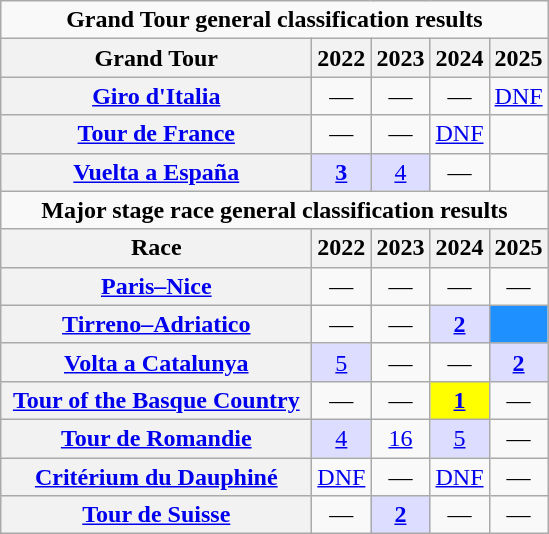<table class="wikitable plainrowheaders">
<tr>
<td colspan=8 align="center"><strong>Grand Tour general classification results</strong></td>
</tr>
<tr>
<th scope="col"  width=200>Grand Tour</th>
<th scope="col">2022</th>
<th scope="col">2023</th>
<th scope="col">2024</th>
<th scope="col">2025</th>
</tr>
<tr style="text-align:center;">
<th scope="row"> <a href='#'>Giro d'Italia</a></th>
<td>—</td>
<td>—</td>
<td>—</td>
<td><a href='#'>DNF</a></td>
</tr>
<tr style="text-align:center;">
<th scope="row"> <a href='#'>Tour de France</a></th>
<td>—</td>
<td>—</td>
<td><a href='#'>DNF</a></td>
<td></td>
</tr>
<tr style="text-align:center;">
<th scope="row"> <a href='#'>Vuelta a España</a></th>
<td style="background:#ddf;"><a href='#'><strong>3</strong></a></td>
<td style="background:#ddf;"><a href='#'>4</a></td>
<td>—</td>
<td></td>
</tr>
<tr>
<td colspan=8 align="center"><strong>Major stage race general classification results</strong></td>
</tr>
<tr>
<th scope="col">Race</th>
<th scope="col">2022</th>
<th scope="col">2023</th>
<th scope="col">2024</th>
<th scope="col">2025</th>
</tr>
<tr style="text-align:center;">
<th scope="row"> <a href='#'>Paris–Nice</a></th>
<td>—</td>
<td>—</td>
<td>—</td>
<td>—</td>
</tr>
<tr style="text-align:center;">
<th scope="row"> <a href='#'>Tirreno–Adriatico</a></th>
<td>—</td>
<td>—</td>
<td style="background:#ddf;"><a href='#'><strong>2</strong></a></td>
<td style="background:dodgerblue;"></td>
</tr>
<tr style="text-align:center;">
<th scope="row"> <a href='#'>Volta a Catalunya</a></th>
<td style="background:#ddf;"><a href='#'>5</a></td>
<td>—</td>
<td>—</td>
<td style="background:#ddf;"><a href='#'><strong>2</strong></a></td>
</tr>
<tr style="text-align:center;">
<th scope="row"> <a href='#'>Tour of the Basque Country</a></th>
<td>—</td>
<td>—</td>
<td style="background:yellow;"><a href='#'><strong>1</strong></a></td>
<td>—</td>
</tr>
<tr style="text-align:center;">
<th scope="row"> <a href='#'>Tour de Romandie</a></th>
<td style="background:#ddf;"><a href='#'>4</a></td>
<td><a href='#'>16</a></td>
<td style="background:#ddf;"><a href='#'>5</a></td>
<td>—</td>
</tr>
<tr style="text-align:center;">
<th scope="row"> <a href='#'>Critérium du Dauphiné</a></th>
<td><a href='#'>DNF</a></td>
<td>—</td>
<td><a href='#'>DNF</a></td>
<td>—</td>
</tr>
<tr style="text-align:center;">
<th scope="row"> <a href='#'>Tour de Suisse</a></th>
<td>—</td>
<td style="background:#ddf;"><a href='#'><strong>2</strong></a></td>
<td>—</td>
<td>—</td>
</tr>
</table>
